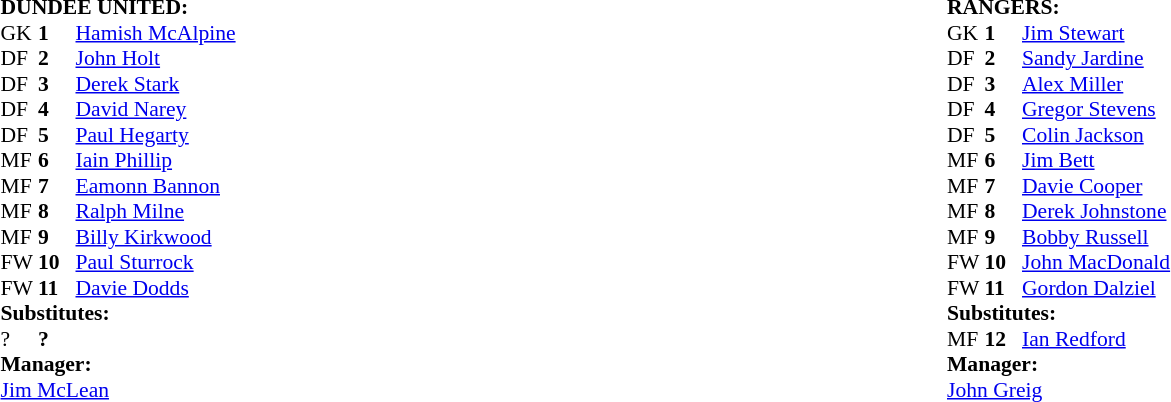<table width="100%">
<tr>
<td valign="top" width="50%"><br><table style="font-size: 90%" cellspacing="0" cellpadding="0">
<tr>
<td colspan="4"><strong>DUNDEE UNITED:</strong></td>
</tr>
<tr>
<th width="25"></th>
<th width="25"></th>
</tr>
<tr>
<td>GK</td>
<td><strong>1</strong></td>
<td><a href='#'>Hamish McAlpine</a></td>
</tr>
<tr>
<td>DF</td>
<td><strong>2</strong></td>
<td><a href='#'>John Holt</a></td>
</tr>
<tr>
<td>DF</td>
<td><strong>3</strong></td>
<td><a href='#'>Derek Stark</a></td>
</tr>
<tr>
<td>DF</td>
<td><strong>4</strong></td>
<td><a href='#'>David Narey</a></td>
</tr>
<tr>
<td>DF</td>
<td><strong>5</strong></td>
<td><a href='#'>Paul Hegarty</a></td>
</tr>
<tr>
<td>MF</td>
<td><strong>6</strong></td>
<td><a href='#'>Iain Phillip</a></td>
</tr>
<tr>
<td>MF</td>
<td><strong>7</strong></td>
<td><a href='#'>Eamonn Bannon</a></td>
</tr>
<tr>
<td>MF</td>
<td><strong>8</strong></td>
<td><a href='#'>Ralph Milne</a></td>
</tr>
<tr>
<td>MF</td>
<td><strong>9</strong></td>
<td><a href='#'>Billy Kirkwood</a></td>
</tr>
<tr>
<td>FW</td>
<td><strong>10</strong></td>
<td><a href='#'>Paul Sturrock</a></td>
</tr>
<tr>
<td>FW</td>
<td><strong>11</strong></td>
<td><a href='#'>Davie Dodds</a></td>
</tr>
<tr>
<td colspan=4><strong>Substitutes:</strong></td>
</tr>
<tr>
<td>?</td>
<td><strong>?</strong></td>
<td></td>
</tr>
<tr>
<td colspan=4><strong>Manager:</strong></td>
</tr>
<tr>
<td colspan="4"><a href='#'>Jim McLean</a></td>
</tr>
</table>
</td>
<td valign="top" width="50%"><br><table style="font-size: 90%" cellspacing="0" cellpadding="0">
<tr>
<td colspan="4"><strong>RANGERS:</strong></td>
</tr>
<tr>
<th width="25"></th>
<th width="25"></th>
</tr>
<tr>
<td>GK</td>
<td><strong>1</strong></td>
<td><a href='#'>Jim Stewart</a></td>
</tr>
<tr>
<td>DF</td>
<td><strong>2</strong></td>
<td><a href='#'>Sandy Jardine</a></td>
</tr>
<tr>
<td>DF</td>
<td><strong>3</strong></td>
<td><a href='#'>Alex Miller</a></td>
</tr>
<tr>
<td>DF</td>
<td><strong>4</strong></td>
<td><a href='#'>Gregor Stevens</a></td>
</tr>
<tr>
<td>DF</td>
<td><strong>5</strong></td>
<td><a href='#'>Colin Jackson</a></td>
</tr>
<tr>
<td>MF</td>
<td><strong>6</strong></td>
<td><a href='#'>Jim Bett</a></td>
</tr>
<tr>
<td>MF</td>
<td><strong>7</strong></td>
<td><a href='#'>Davie Cooper</a></td>
</tr>
<tr>
<td>MF</td>
<td><strong>8</strong></td>
<td><a href='#'>Derek Johnstone</a></td>
</tr>
<tr>
<td>MF</td>
<td><strong>9</strong></td>
<td><a href='#'>Bobby Russell</a></td>
</tr>
<tr>
<td>FW</td>
<td><strong>10</strong></td>
<td><a href='#'>John MacDonald</a></td>
</tr>
<tr>
<td>FW</td>
<td><strong>11</strong></td>
<td><a href='#'>Gordon Dalziel</a></td>
<td></td>
</tr>
<tr>
<td colspan=4><strong>Substitutes:</strong></td>
</tr>
<tr>
<td>MF</td>
<td><strong>12</strong></td>
<td><a href='#'>Ian Redford</a></td>
<td></td>
</tr>
<tr>
<td colspan=4><strong>Manager:</strong></td>
</tr>
<tr>
<td colspan="4"><a href='#'>John Greig</a></td>
</tr>
</table>
</td>
</tr>
</table>
